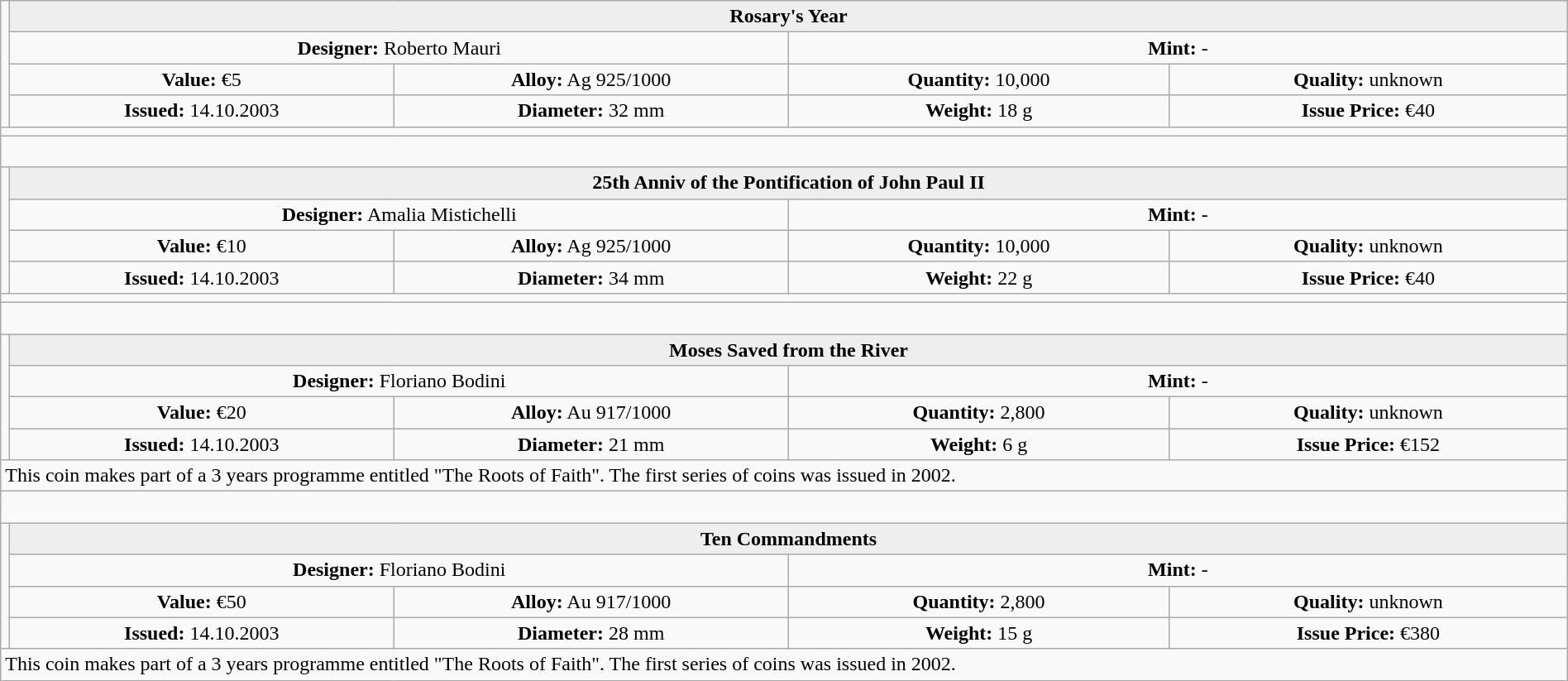<table class="wikitable" width=100%>
<tr>
<td rowspan=4 width="330px" nowrap align=center></td>
<th colspan="4" align=center style="background:#eeeeee;">Rosary's Year</th>
</tr>
<tr>
<td colspan="2" width="50%" align=center><strong>Designer:</strong> Roberto Mauri</td>
<td colspan="2" width="50%" align=center><strong>Mint:</strong> -</td>
</tr>
<tr>
<td align=center><strong>Value:</strong> €5</td>
<td align=center><strong>Alloy:</strong> Ag 925/1000</td>
<td align=center><strong>Quantity:</strong> 10,000</td>
<td align=center><strong>Quality:</strong> unknown</td>
</tr>
<tr>
<td align=center><strong>Issued:</strong> 14.10.2003</td>
<td align=center><strong>Diameter:</strong> 32 mm</td>
<td align=center><strong>Weight:</strong> 18 g</td>
<td align=center><strong>Issue Price:</strong> €40</td>
</tr>
<tr>
<td colspan="5" align=left></td>
</tr>
<tr>
<td colspan="5" align=left> </td>
</tr>
<tr>
<td rowspan=4 width="330px" nowrap align=center></td>
<th colspan="4" align=center style="background:#eeeeee;">25th Anniv of the Pontification of John Paul II</th>
</tr>
<tr>
<td colspan="2" width="50%" align=center><strong>Designer:</strong> Amalia Mistichelli</td>
<td colspan="2" width="50%" align=center><strong>Mint:</strong> -</td>
</tr>
<tr>
<td align=center><strong>Value:</strong> €10</td>
<td align=center><strong>Alloy:</strong> Ag 925/1000</td>
<td align=center><strong>Quantity:</strong> 10,000</td>
<td align=center><strong>Quality:</strong> unknown</td>
</tr>
<tr>
<td align=center><strong>Issued:</strong> 14.10.2003</td>
<td align=center><strong>Diameter:</strong> 34 mm</td>
<td align=center><strong>Weight:</strong> 22 g</td>
<td align=center><strong>Issue Price:</strong> €40</td>
</tr>
<tr>
<td colspan="5" align=left></td>
</tr>
<tr>
<td colspan="5" align=left> </td>
</tr>
<tr>
<td rowspan=4 width="330px" nowrap align=center></td>
<th colspan="4" align=center style="background:#eeeeee;">Moses Saved from the River</th>
</tr>
<tr>
<td colspan="2" width="50%" align=center><strong>Designer:</strong> Floriano Bodini</td>
<td colspan="2" width="50%" align=center><strong>Mint:</strong> -</td>
</tr>
<tr>
<td align=center><strong>Value:</strong> €20</td>
<td align=center><strong>Alloy:</strong> Au 917/1000</td>
<td align=center><strong>Quantity:</strong> 2,800</td>
<td align=center><strong>Quality:</strong> unknown</td>
</tr>
<tr>
<td align=center><strong>Issued:</strong> 14.10.2003</td>
<td align=center><strong>Diameter:</strong> 21 mm</td>
<td align=center><strong>Weight:</strong> 6 g</td>
<td align=center><strong>Issue Price:</strong> €152</td>
</tr>
<tr>
<td colspan="5" align=left>This coin makes part of a 3 years programme entitled "The Roots of Faith". The first series of coins was issued in 2002.</td>
</tr>
<tr>
<td colspan="5" align=left> </td>
</tr>
<tr>
<td rowspan=4 width="330px" nowrap align=center></td>
<th colspan="4" align=center style="background:#eeeeee;">Ten Commandments</th>
</tr>
<tr>
<td colspan="2" width="50%" align=center><strong>Designer:</strong> Floriano Bodini</td>
<td colspan="2" width="50%" align=center><strong>Mint:</strong> -</td>
</tr>
<tr>
<td align=center><strong>Value:</strong> €50</td>
<td align=center><strong>Alloy:</strong> Au 917/1000</td>
<td align=center><strong>Quantity:</strong> 2,800</td>
<td align=center><strong>Quality:</strong> unknown</td>
</tr>
<tr>
<td align=center><strong>Issued:</strong> 14.10.2003</td>
<td align=center><strong>Diameter:</strong> 28 mm</td>
<td align=center><strong>Weight:</strong> 15 g</td>
<td align=center><strong>Issue Price:</strong> €380</td>
</tr>
<tr>
<td colspan="5" align=left>This coin makes part of a 3 years programme entitled "The Roots of Faith". The first series of coins was issued in 2002.</td>
</tr>
</table>
